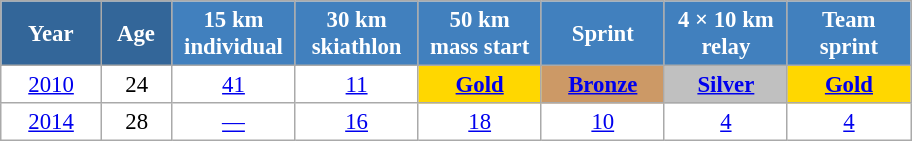<table class="wikitable" style="font-size:95%; text-align:center; border:grey solid 1px; border-collapse:collapse; background:#ffffff;">
<tr>
<th style="background-color:#369; color:white; width:60px;"> Year </th>
<th style="background-color:#369; color:white; width:40px;"> Age </th>
<th style="background-color:#4180be; color:white; width:75px;"> 15 km <br> individual </th>
<th style="background-color:#4180be; color:white; width:75px;"> 30 km <br> skiathlon </th>
<th style="background-color:#4180be; color:white; width:75px;"> 50 km <br> mass start </th>
<th style="background-color:#4180be; color:white; width:75px;"> Sprint </th>
<th style="background-color:#4180be; color:white; width:75px;"> 4 × 10 km <br> relay </th>
<th style="background-color:#4180be; color:white; width:75px;"> Team <br> sprint </th>
</tr>
<tr>
<td><a href='#'>2010</a></td>
<td>24</td>
<td><a href='#'>41</a></td>
<td><a href='#'>11</a></td>
<td style="background-color: gold;"><a href='#'><strong>Gold</strong></a></td>
<td style="background-color: #C96;"><a href='#'><strong>Bronze</strong></a></td>
<td style="background-color: silver;"><a href='#'><strong>Silver</strong></a></td>
<td style="background-color: gold;"><a href='#'><strong>Gold</strong></a></td>
</tr>
<tr>
<td><a href='#'>2014</a></td>
<td>28</td>
<td><a href='#'>—</a></td>
<td><a href='#'>16</a></td>
<td><a href='#'>18</a></td>
<td><a href='#'>10</a></td>
<td><a href='#'>4</a></td>
<td><a href='#'>4</a></td>
</tr>
</table>
